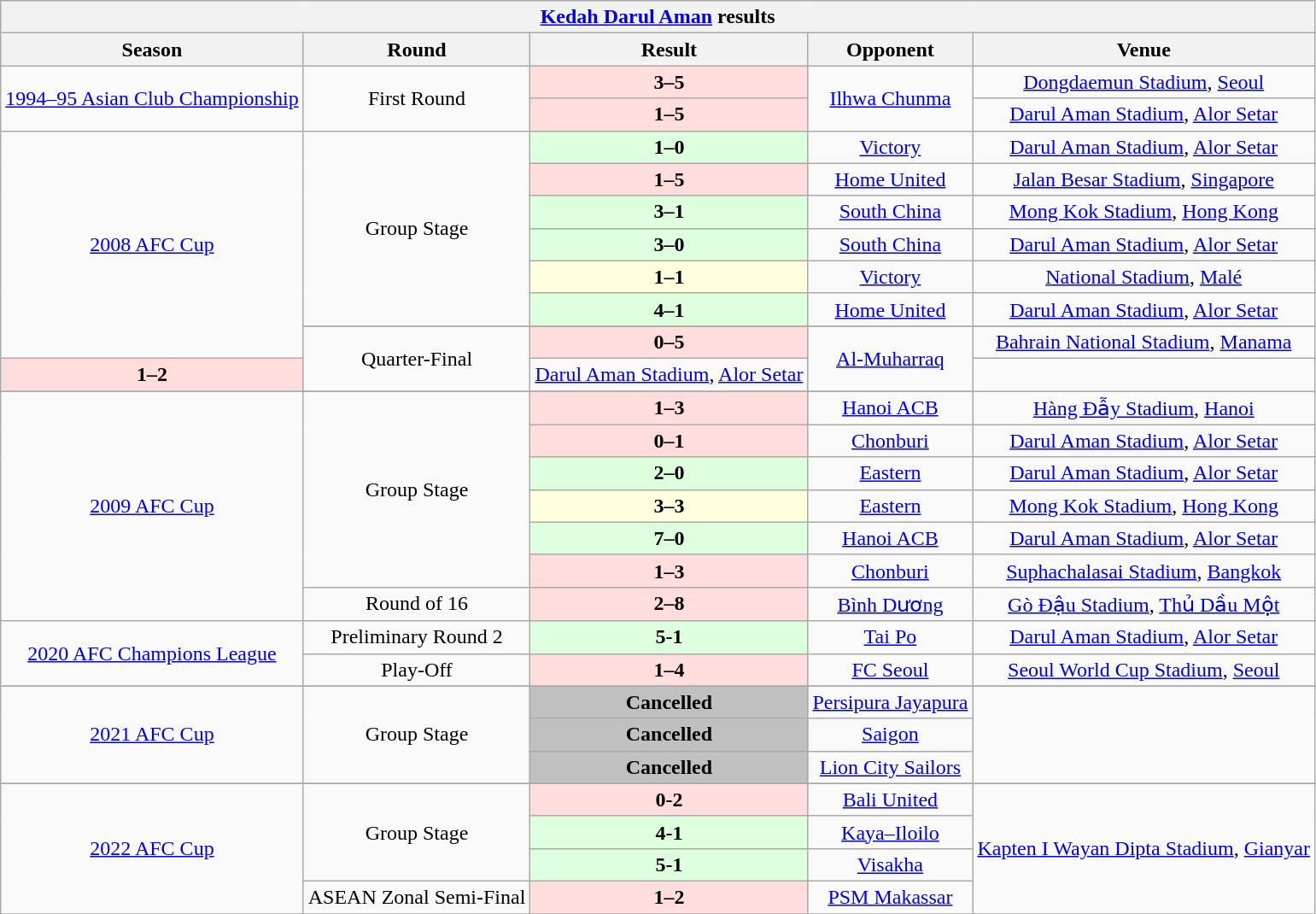<table class="wikitable" style="text-align:center">
<tr>
<th colspan=5><a href='#'>Kedah Darul Aman</a> results</th>
</tr>
<tr>
<th>Season</th>
<th>Round</th>
<th>Result</th>
<th>Opponent</th>
<th>Venue</th>
</tr>
<tr align=center>
<td rowspan=2><a href='#'>1994–95 Asian Club Championship</a></td>
<td rowspan=2>First Round</td>
<td bgcolor=#ffdddd><strong>3–5</strong></td>
<td rowspan="2"> <a href='#'>Ilhwa Chunma</a></td>
<td><a href='#'>Dongdaemun Stadium</a>, <a href='#'>Seoul</a></td>
</tr>
<tr>
<td bgcolor=#ffdddd><strong>1–5</strong></td>
<td><a href='#'>Darul Aman Stadium</a>, <a href='#'>Alor Setar</a></td>
</tr>
<tr>
<td rowspan=8><a href='#'>2008 AFC Cup</a></td>
<td rowspan=6>Group Stage</td>
<td bgcolor=#ddffdd><strong>1–0</strong></td>
<td> <a href='#'>Victory</a></td>
<td><a href='#'>Darul Aman Stadium</a>, <a href='#'>Alor Setar</a></td>
</tr>
<tr>
<td bgcolor=#ffdddd><strong>1–5</strong></td>
<td> <a href='#'>Home United</a></td>
<td><a href='#'>Jalan Besar Stadium</a>, <a href='#'>Singapore</a></td>
</tr>
<tr>
<td bgcolor=#ddffdd><strong>3–1</strong></td>
<td> <a href='#'>South China</a></td>
<td><a href='#'>Mong Kok Stadium</a>, <a href='#'>Hong Kong</a></td>
</tr>
<tr>
<td bgcolor=#ddffdd><strong>3–0</strong></td>
<td> <a href='#'>South China</a></td>
<td><a href='#'>Darul Aman Stadium</a>, <a href='#'>Alor Setar</a></td>
</tr>
<tr>
<td bgcolor=#ffffdd><strong>1–1</strong></td>
<td> <a href='#'>Victory</a></td>
<td><a href='#'>National Stadium</a>, <a href='#'>Malé</a></td>
</tr>
<tr>
<td bgcolor=#ddffdd><strong>4–1</strong></td>
<td> <a href='#'>Home United</a></td>
<td><a href='#'>Darul Aman Stadium</a>, <a href='#'>Alor Setar</a></td>
</tr>
<tr>
</tr>
<tr align=center>
<td rowspan=2>Quarter-Final</td>
<td bgcolor=#ffdddd><strong>0–5</strong></td>
<td rowspan=2> <a href='#'>Al-Muharraq</a></td>
<td><a href='#'>Bahrain National Stadium</a>, <a href='#'>Manama</a></td>
</tr>
<tr align=center>
<td bgcolor=#ffdddd><strong>1–2</strong></td>
<td><a href='#'>Darul Aman Stadium</a>, <a href='#'>Alor Setar</a></td>
</tr>
<tr>
</tr>
<tr align=center>
<td rowspan=7><a href='#'>2009 AFC Cup</a></td>
<td rowspan=6>Group Stage</td>
<td bgcolor=#ffdddd><strong>1–3</strong></td>
<td> <a href='#'>Hanoi ACB</a></td>
<td><a href='#'>Hàng Đẫy Stadium</a>, <a href='#'>Hanoi</a></td>
</tr>
<tr align=center>
<td bgcolor=#ffdddd><strong>0–1</strong></td>
<td> <a href='#'>Chonburi</a></td>
<td><a href='#'>Darul Aman Stadium</a>, <a href='#'>Alor Setar</a></td>
</tr>
<tr align=center>
<td bgcolor=#ddffdd><strong>2–0</strong></td>
<td> <a href='#'>Eastern</a></td>
<td><a href='#'>Darul Aman Stadium</a>, <a href='#'>Alor Setar</a></td>
</tr>
<tr align=center>
<td bgcolor=#ffffdd><strong>3–3</strong></td>
<td> <a href='#'>Eastern</a></td>
<td><a href='#'>Mong Kok Stadium</a>, <a href='#'>Hong Kong</a></td>
</tr>
<tr align=center>
<td bgcolor=#ddffdd><strong>7–0</strong></td>
<td> <a href='#'>Hanoi ACB</a></td>
<td><a href='#'>Darul Aman Stadium</a>, <a href='#'>Alor Setar</a></td>
</tr>
<tr align=center>
<td bgcolor=#ffdddd><strong>1–3</strong></td>
<td> <a href='#'>Chonburi</a></td>
<td><a href='#'>Suphachalasai Stadium</a>, <a href='#'>Bangkok</a></td>
</tr>
<tr align=center>
<td>Round of 16</td>
<td bgcolor=#ffdddd><strong>2–8</strong></td>
<td> <a href='#'>Bình Dương</a></td>
<td><a href='#'>Gò Đậu Stadium</a>, <a href='#'>Thủ Dầu Một</a></td>
</tr>
<tr>
<td rowspan="2"><a href='#'>2020 AFC Champions League</a></td>
<td>Preliminary Round 2</td>
<td bgcolor=#ddffdd><strong>5-1</strong></td>
<td> <a href='#'>Tai Po</a></td>
<td><a href='#'>Darul Aman Stadium</a>, <a href='#'>Alor Setar</a></td>
</tr>
<tr>
<td>Play-Off</td>
<td bgcolor=#ffdddd><strong>1–4</strong></td>
<td> <a href='#'>FC Seoul</a></td>
<td><a href='#'>Seoul World Cup Stadium</a>, <a href='#'>Seoul</a></td>
</tr>
<tr align=center>
</tr>
<tr>
</tr>
<tr align=center>
<td rowspan=3><a href='#'>2021 AFC Cup</a></td>
<td rowspan=3>Group Stage</td>
<td bgcolor=silver><strong>Cancelled</strong></td>
<td> <a href='#'>Persipura Jayapura</a></td>
<td rowspan="3"></td>
</tr>
<tr align=center>
<td bgcolor=silver><strong>Cancelled</strong></td>
<td> <a href='#'>Saigon</a></td>
</tr>
<tr align=center>
<td bgcolor=silver><strong>Cancelled</strong></td>
<td> <a href='#'>Lion City Sailors</a></td>
</tr>
<tr>
</tr>
<tr align=center>
<td rowspan=4><a href='#'>2022 AFC Cup</a></td>
<td rowspan=3>Group Stage</td>
<td bgcolor=#ffdddd><strong>0-2</strong></td>
<td> <a href='#'>Bali United</a></td>
<td rowspan="4"><a href='#'>Kapten I Wayan Dipta Stadium</a>, <a href='#'>Gianyar</a></td>
</tr>
<tr align=center>
<td bgcolor=#ddffdd><strong>4-1</strong></td>
<td> <a href='#'>Kaya–Iloilo</a></td>
</tr>
<tr align=center>
<td bgcolor=#ddffdd><strong>5-1</strong></td>
<td> <a href='#'>Visakha</a></td>
</tr>
<tr align=center>
<td>ASEAN Zonal Semi-Final</td>
<td bgcolor=#ffdddd><strong>1–2</strong></td>
<td> <a href='#'>PSM Makassar</a></td>
</tr>
<tr>
</tr>
</table>
